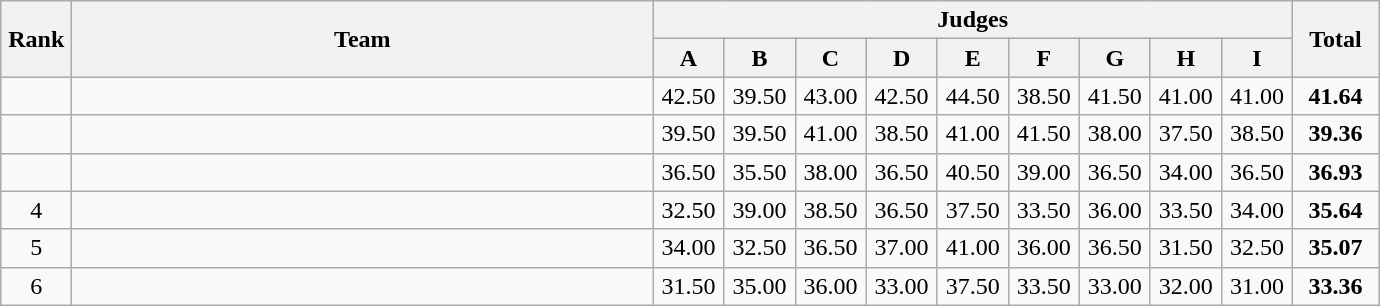<table class=wikitable style="text-align:center">
<tr>
<th rowspan="2" width=40>Rank</th>
<th rowspan="2" width=380>Team</th>
<th colspan="9">Judges</th>
<th rowspan="2" width=50>Total</th>
</tr>
<tr>
<th width=40>A</th>
<th width=40>B</th>
<th width=40>C</th>
<th width=40>D</th>
<th width=40>E</th>
<th width=40>F</th>
<th width=40>G</th>
<th width=40>H</th>
<th width=40>I</th>
</tr>
<tr>
<td></td>
<td align=left></td>
<td>42.50</td>
<td>39.50</td>
<td>43.00</td>
<td>42.50</td>
<td>44.50</td>
<td>38.50</td>
<td>41.50</td>
<td>41.00</td>
<td>41.00</td>
<td><strong>41.64</strong></td>
</tr>
<tr>
<td></td>
<td align=left></td>
<td>39.50</td>
<td>39.50</td>
<td>41.00</td>
<td>38.50</td>
<td>41.00</td>
<td>41.50</td>
<td>38.00</td>
<td>37.50</td>
<td>38.50</td>
<td><strong>39.36</strong></td>
</tr>
<tr>
<td></td>
<td align=left></td>
<td>36.50</td>
<td>35.50</td>
<td>38.00</td>
<td>36.50</td>
<td>40.50</td>
<td>39.00</td>
<td>36.50</td>
<td>34.00</td>
<td>36.50</td>
<td><strong>36.93</strong></td>
</tr>
<tr>
<td>4</td>
<td align=left></td>
<td>32.50</td>
<td>39.00</td>
<td>38.50</td>
<td>36.50</td>
<td>37.50</td>
<td>33.50</td>
<td>36.00</td>
<td>33.50</td>
<td>34.00</td>
<td><strong>35.64</strong></td>
</tr>
<tr>
<td>5</td>
<td align=left></td>
<td>34.00</td>
<td>32.50</td>
<td>36.50</td>
<td>37.00</td>
<td>41.00</td>
<td>36.00</td>
<td>36.50</td>
<td>31.50</td>
<td>32.50</td>
<td><strong>35.07</strong></td>
</tr>
<tr>
<td>6</td>
<td align=left></td>
<td>31.50</td>
<td>35.00</td>
<td>36.00</td>
<td>33.00</td>
<td>37.50</td>
<td>33.50</td>
<td>33.00</td>
<td>32.00</td>
<td>31.00</td>
<td><strong>33.36</strong></td>
</tr>
</table>
